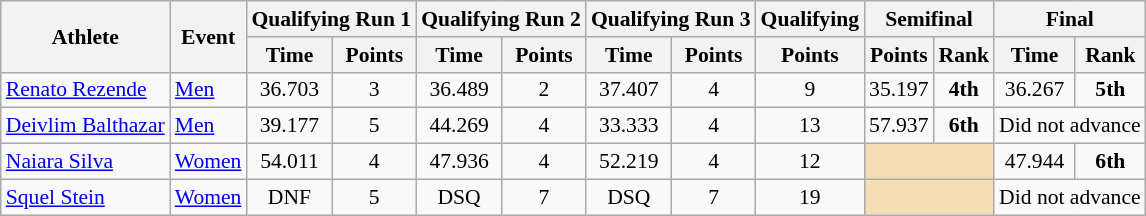<table class="wikitable" style="font-size:90%">
<tr>
<th rowspan=2>Athlete</th>
<th rowspan=2>Event</th>
<th colspan=2>Qualifying Run 1</th>
<th colspan=2>Qualifying Run 2</th>
<th colspan=2>Qualifying Run 3</th>
<th>Qualifying</th>
<th colspan=2>Semifinal</th>
<th colspan=2>Final</th>
</tr>
<tr>
<th>Time</th>
<th>Points</th>
<th>Time</th>
<th>Points</th>
<th>Time</th>
<th>Points</th>
<th>Points</th>
<th>Points</th>
<th>Rank</th>
<th>Time</th>
<th>Rank</th>
</tr>
<tr>
<td><a href='#'>Renato Rezende</a></td>
<td><a href='#'>Men</a></td>
<td align=center>36.703</td>
<td align=center>3</td>
<td align=center>36.489</td>
<td align=center>2</td>
<td align=center>37.407</td>
<td align=center>4</td>
<td align=center>9</td>
<td align=center>35.197</td>
<td align=center><strong>4th</strong></td>
<td align=center>36.267</td>
<td align=center><strong>5th</strong></td>
</tr>
<tr>
<td><a href='#'>Deivlim Balthazar</a></td>
<td><a href='#'>Men</a></td>
<td align=center>39.177</td>
<td align=center>5</td>
<td align=center>44.269</td>
<td align=center>4</td>
<td align=center>33.333</td>
<td align=center>4</td>
<td align=center>13</td>
<td align=center>57.937</td>
<td align=center><strong>6th</strong></td>
<td align="center" colspan="7">Did not advance</td>
</tr>
<tr>
<td><a href='#'>Naiara Silva</a></td>
<td><a href='#'>Women</a></td>
<td align=center>54.011</td>
<td align=center>4</td>
<td align=center>47.936</td>
<td align=center>4</td>
<td align=center>52.219</td>
<td align=center>4</td>
<td align=center>12</td>
<td bgcolor=wheat colspan=2></td>
<td align=center>47.944</td>
<td align=center><strong>6th</strong></td>
</tr>
<tr>
<td><a href='#'>Squel Stein</a></td>
<td><a href='#'>Women</a></td>
<td align=center>DNF</td>
<td align=center>5</td>
<td align=center>DSQ</td>
<td align=center>7</td>
<td align=center>DSQ</td>
<td align=center>7</td>
<td align=center>19</td>
<td bgcolor=wheat colspan=2></td>
<td align="center" colspan="7">Did not advance</td>
</tr>
</table>
